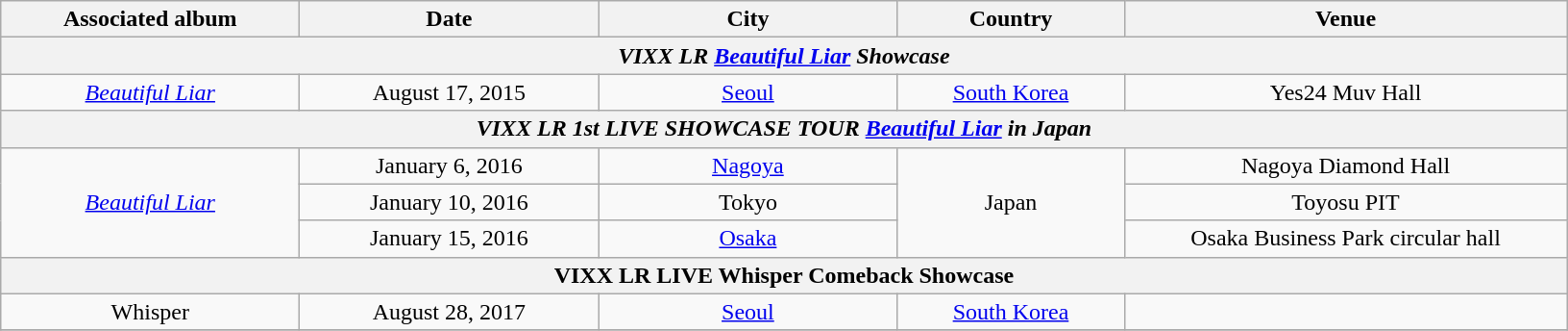<table class="wikitable" style="text-align:center;">
<tr>
<th width=200>Associated album</th>
<th width=200>Date</th>
<th width=200>City</th>
<th width=150>Country</th>
<th width=300>Venue</th>
</tr>
<tr>
<th colspan="5"><em>VIXX LR <a href='#'>Beautiful Liar</a> Showcase</em></th>
</tr>
<tr>
<td><em><a href='#'>Beautiful Liar</a></em></td>
<td>August 17, 2015</td>
<td><a href='#'>Seoul</a></td>
<td><a href='#'>South Korea</a></td>
<td>Yes24 Muv Hall</td>
</tr>
<tr>
<th colspan="5"><em>VIXX LR 1st LIVE SHOWCASE TOUR <a href='#'>Beautiful Liar</a> in Japan</em></th>
</tr>
<tr>
<td rowspan=3><em><a href='#'>Beautiful Liar</a></em></td>
<td>January 6, 2016</td>
<td><a href='#'>Nagoya</a></td>
<td rowspan=3>Japan</td>
<td>Nagoya Diamond Hall</td>
</tr>
<tr>
<td>January 10, 2016</td>
<td>Tokyo</td>
<td>Toyosu PIT</td>
</tr>
<tr>
<td>January 15, 2016</td>
<td><a href='#'>Osaka</a></td>
<td>Osaka Business Park circular hall</td>
</tr>
<tr>
<th colspan="5">VIXX LR LIVE Whisper Comeback Showcase</th>
</tr>
<tr>
<td>Whisper</td>
<td>August 28, 2017</td>
<td><a href='#'>Seoul</a></td>
<td><a href='#'>South Korea</a></td>
<td></td>
</tr>
<tr>
</tr>
</table>
